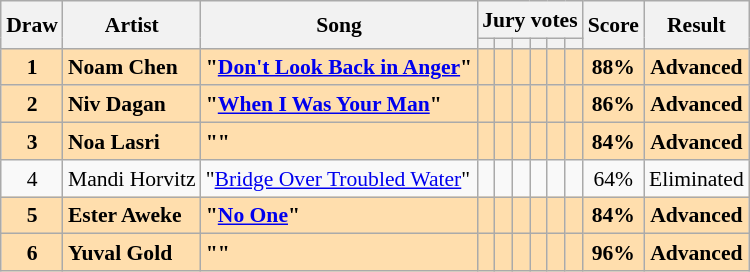<table class="sortable wikitable" style="margin: 1em auto 1em auto; text-align:center; font-size:90%; line-height:18px;">
<tr>
<th rowspan="2">Draw</th>
<th rowspan="2">Artist</th>
<th rowspan="2">Song</th>
<th colspan="6" class="unsortable">Jury votes</th>
<th rowspan="2">Score</th>
<th rowspan="2">Result</th>
</tr>
<tr>
<th class="unsortable"></th>
<th class="unsortable"></th>
<th class="unsortable"></th>
<th class="unsortable"></th>
<th class="unsortable"></th>
<th class="unsortable"></th>
</tr>
<tr style="font-weight:bold; background:navajowhite;">
<td>1</td>
<td align="left">Noam Chen</td>
<td align="left">"<a href='#'>Don't Look Back in Anger</a>"</td>
<td></td>
<td></td>
<td></td>
<td></td>
<td></td>
<td></td>
<td>88%</td>
<td>Advanced</td>
</tr>
<tr style="font-weight:bold; background:navajowhite;">
<td>2</td>
<td align="left">Niv Dagan</td>
<td align="left">"<a href='#'>When I Was Your Man</a>"</td>
<td></td>
<td></td>
<td></td>
<td></td>
<td></td>
<td></td>
<td>86%</td>
<td>Advanced</td>
</tr>
<tr style="font-weight:bold; background:navajowhite;">
<td>3</td>
<td align="left">Noa Lasri</td>
<td align="left">""</td>
<td></td>
<td></td>
<td></td>
<td></td>
<td></td>
<td></td>
<td>84%</td>
<td>Advanced</td>
</tr>
<tr>
<td>4</td>
<td align="left">Mandi Horvitz</td>
<td align="left">"<a href='#'>Bridge Over Troubled Water</a>"</td>
<td></td>
<td></td>
<td></td>
<td></td>
<td></td>
<td></td>
<td>64%</td>
<td>Eliminated</td>
</tr>
<tr style="font-weight:bold; background:navajowhite;">
<td>5</td>
<td align="left">Ester Aweke</td>
<td align="left">"<a href='#'>No One</a>"</td>
<td></td>
<td></td>
<td></td>
<td></td>
<td></td>
<td></td>
<td>84%</td>
<td>Advanced</td>
</tr>
<tr style="font-weight:bold; background:navajowhite;">
<td>6</td>
<td align="left">Yuval Gold</td>
<td align="left">""</td>
<td></td>
<td></td>
<td></td>
<td></td>
<td></td>
<td></td>
<td>96%</td>
<td>Advanced</td>
</tr>
</table>
